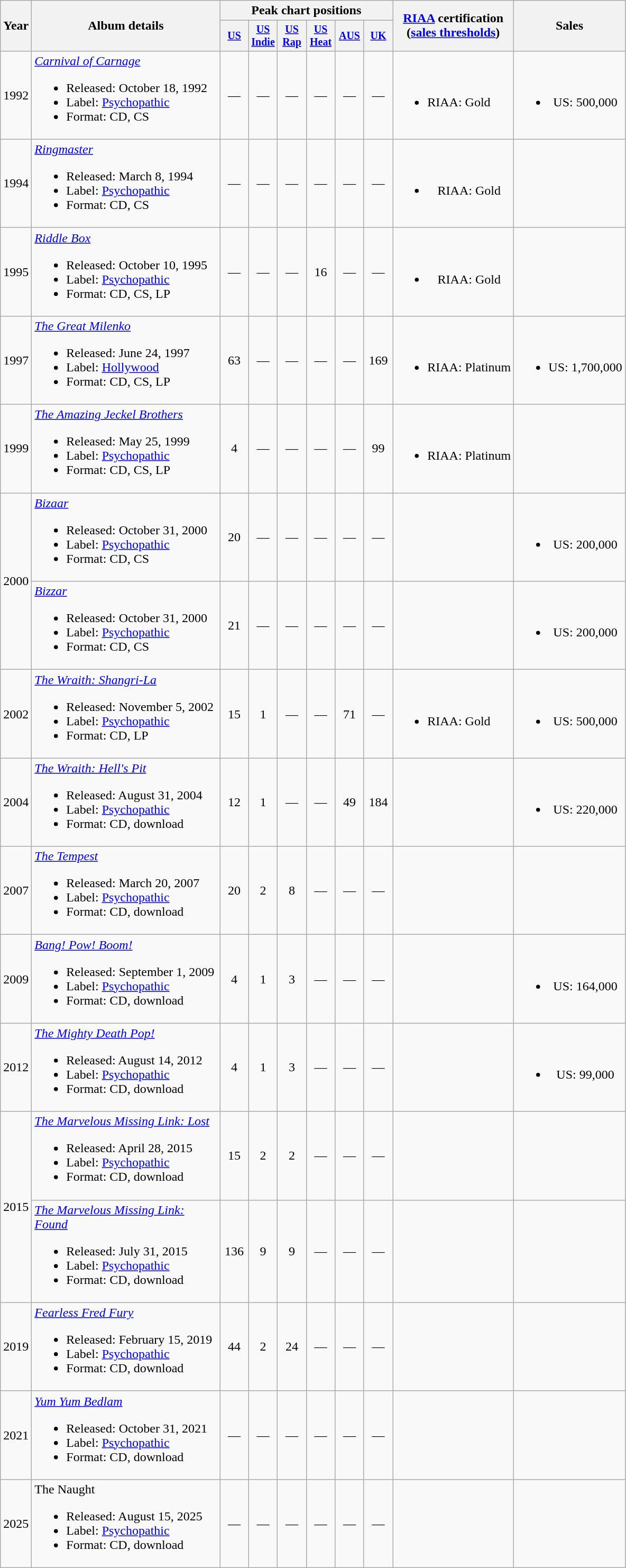<table class="wikitable" style="text-align:center">
<tr>
<th rowspan="2">Year</th>
<th rowspan="2" width="230">Album details</th>
<th colspan="6">Peak chart positions</th>
<th rowspan="2"><a href='#'>RIAA</a> certification<br>(<a href='#'>sales thresholds</a>)</th>
<th rowspan="2">Sales</th>
</tr>
<tr style="font-size:smaller;">
<th width="30"><a href='#'>US</a><br></th>
<th width="30"><a href='#'>US Indie</a><br></th>
<th width="30"><a href='#'>US Rap</a><br></th>
<th width="30"><a href='#'>US Heat</a><br></th>
<th width="30"><a href='#'>AUS</a><br></th>
<th width="30"><a href='#'>UK</a><br></th>
</tr>
<tr>
<td>1992</td>
<td style="text-align:left"><em><a href='#'>Carnival of Carnage</a></em><br><ul><li>Released: October 18, 1992</li><li>Label: <a href='#'>Psychopathic</a></li><li>Format: CD, CS</li></ul></td>
<td>—</td>
<td>—</td>
<td>—</td>
<td>—</td>
<td>—</td>
<td>—</td>
<td style="text-align:left"><br><ul><li>RIAA: Gold</li></ul></td>
<td><br><ul><li>US: 500,000</li></ul></td>
</tr>
<tr>
<td>1994</td>
<td style="text-align:left"><em><a href='#'>Ringmaster</a></em><br><ul><li>Released: March 8, 1994</li><li>Label: <a href='#'>Psychopathic</a></li><li>Format: CD, CS</li></ul></td>
<td>—</td>
<td>—</td>
<td>—</td>
<td>—</td>
<td>—</td>
<td>—</td>
<td><br><ul><li>RIAA: Gold</li></ul></td>
<td></td>
</tr>
<tr>
<td>1995</td>
<td style="text-align:left"><em><a href='#'>Riddle Box</a></em><br><ul><li>Released: October 10, 1995</li><li>Label: <a href='#'>Psychopathic</a></li><li>Format: CD, CS, LP</li></ul></td>
<td>—</td>
<td>—</td>
<td>—</td>
<td>16</td>
<td>—</td>
<td>—</td>
<td><br><ul><li>RIAA: Gold</li></ul></td>
<td></td>
</tr>
<tr>
<td>1997</td>
<td style="text-align:left"><em><a href='#'>The Great Milenko</a></em><br><ul><li>Released: June 24, 1997</li><li>Label: <a href='#'>Hollywood</a></li><li>Format: CD, CS, LP</li></ul></td>
<td>63</td>
<td>—</td>
<td>—</td>
<td>—</td>
<td>—</td>
<td>169</td>
<td><br><ul><li>RIAA: Platinum</li></ul></td>
<td><br><ul><li>US: 1,700,000</li></ul></td>
</tr>
<tr>
<td>1999</td>
<td style="text-align:left"><em><a href='#'>The Amazing Jeckel Brothers</a></em><br><ul><li>Released: May 25, 1999</li><li>Label: <a href='#'>Psychopathic</a></li><li>Format: CD, CS, LP</li></ul></td>
<td>4</td>
<td>—</td>
<td>—</td>
<td>—</td>
<td>—</td>
<td>99</td>
<td><br><ul><li>RIAA: Platinum</li></ul></td>
<td></td>
</tr>
<tr>
<td rowspan="2">2000</td>
<td style="text-align:left"><em><a href='#'>Bizaar</a></em><br><ul><li>Released: October 31, 2000</li><li>Label: <a href='#'>Psychopathic</a></li><li>Format: CD, CS</li></ul></td>
<td>20</td>
<td>—</td>
<td>—</td>
<td>—</td>
<td>—</td>
<td>—</td>
<td style="text-align:left"></td>
<td><br><ul><li>US: 200,000</li></ul></td>
</tr>
<tr>
<td style="text-align:left"><em><a href='#'>Bizzar</a></em><br><ul><li>Released: October 31, 2000</li><li>Label: <a href='#'>Psychopathic</a></li><li>Format: CD, CS</li></ul></td>
<td>21</td>
<td>—</td>
<td>—</td>
<td>—</td>
<td>—</td>
<td>—</td>
<td style="text-align:left"></td>
<td><br><ul><li>US: 200,000</li></ul></td>
</tr>
<tr>
<td>2002</td>
<td style="text-align:left"><em><a href='#'>The Wraith: Shangri-La</a></em><br><ul><li>Released: November 5, 2002</li><li>Label: <a href='#'>Psychopathic</a></li><li>Format: CD, LP</li></ul></td>
<td>15</td>
<td>1</td>
<td>—</td>
<td>—</td>
<td>71</td>
<td>—</td>
<td style="text-align:left"><br><ul><li>RIAA: Gold</li></ul></td>
<td><br><ul><li>US: 500,000</li></ul></td>
</tr>
<tr>
<td>2004</td>
<td style="text-align:left"><em><a href='#'>The Wraith: Hell's Pit</a></em><br><ul><li>Released: August 31, 2004</li><li>Label: <a href='#'>Psychopathic</a></li><li>Format: CD, download</li></ul></td>
<td>12</td>
<td>1</td>
<td>—</td>
<td>—</td>
<td>49</td>
<td>184</td>
<td style="text-align:left"></td>
<td><br><ul><li>US: 220,000</li></ul></td>
</tr>
<tr>
<td>2007</td>
<td style="text-align:left"><em><a href='#'>The Tempest</a></em><br><ul><li>Released: March 20, 2007</li><li>Label: <a href='#'>Psychopathic</a></li><li>Format: CD, download</li></ul></td>
<td>20</td>
<td>2</td>
<td>8</td>
<td>—</td>
<td>—</td>
<td>—</td>
<td style="text-align:left"></td>
<td></td>
</tr>
<tr>
<td>2009</td>
<td style="text-align:left"><em><a href='#'>Bang! Pow! Boom!</a></em><br><ul><li>Released: September 1, 2009</li><li>Label: <a href='#'>Psychopathic</a></li><li>Format: CD, download</li></ul></td>
<td>4</td>
<td>1</td>
<td>3</td>
<td>—</td>
<td>—</td>
<td>—</td>
<td style="text-align:left"></td>
<td><br><ul><li>US: 164,000</li></ul></td>
</tr>
<tr>
<td>2012</td>
<td style="text-align:left"><em><a href='#'>The Mighty Death Pop!</a></em><br><ul><li>Released: August 14, 2012</li><li>Label: <a href='#'>Psychopathic</a></li><li>Format: CD, download</li></ul></td>
<td>4</td>
<td>1</td>
<td>3</td>
<td>—</td>
<td>—</td>
<td>—</td>
<td></td>
<td><br><ul><li>US: 99,000</li></ul></td>
</tr>
<tr>
<td rowspan="2">2015</td>
<td style="text-align:left"><em><a href='#'>The Marvelous Missing Link: Lost</a></em><br><ul><li>Released: April 28, 2015</li><li>Label: <a href='#'>Psychopathic</a></li><li>Format: CD, download</li></ul></td>
<td>15</td>
<td>2</td>
<td>2</td>
<td>—</td>
<td>—</td>
<td>—</td>
<td></td>
<td></td>
</tr>
<tr>
<td style="text-align:left"><em><a href='#'>The Marvelous Missing Link: Found</a></em><br><ul><li>Released: July 31, 2015</li><li>Label: <a href='#'>Psychopathic</a></li><li>Format: CD, download</li></ul></td>
<td>136</td>
<td>9</td>
<td>9</td>
<td>—</td>
<td>—</td>
<td>—</td>
<td></td>
<td></td>
</tr>
<tr>
<td>2019</td>
<td style="text-align:left"><em><a href='#'>Fearless Fred Fury</a></em><br><ul><li>Released: February 15, 2019</li><li>Label: <a href='#'>Psychopathic</a></li><li>Format: CD, download</li></ul></td>
<td>44</td>
<td>2</td>
<td>24</td>
<td>—</td>
<td>—</td>
<td>—</td>
<td></td>
<td></td>
</tr>
<tr>
<td>2021</td>
<td style="text-align:left"><em><a href='#'>Yum Yum Bedlam</a></em><br><ul><li>Released: October 31, 2021</li><li>Label: <a href='#'>Psychopathic</a></li><li>Format: CD, download</li></ul></td>
<td>—</td>
<td>—</td>
<td>—</td>
<td>—</td>
<td>—</td>
<td>—</td>
<td></td>
<td></td>
</tr>
<tr>
<td>2025</td>
<td style="text-align:left">The Naught<br><ul><li>Released: August 15, 2025</li><li>Label: <a href='#'>Psychopathic</a></li><li>Format: CD, download</li></ul></td>
<td>—</td>
<td>—</td>
<td>—</td>
<td>—</td>
<td>—</td>
<td>—</td>
<td></td>
<td></td>
</tr>
</table>
